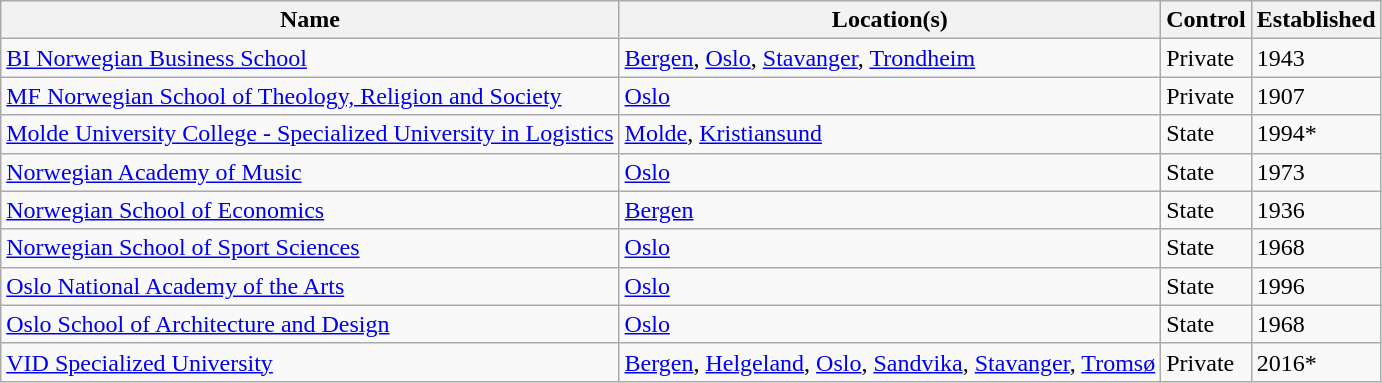<table class="wikitable sortable">
<tr>
<th>Name</th>
<th>Location(s)</th>
<th>Control</th>
<th>Established</th>
</tr>
<tr>
<td><a href='#'>BI Norwegian Business School</a></td>
<td><a href='#'>Bergen</a>, <a href='#'>Oslo</a>, <a href='#'>Stavanger</a>, <a href='#'>Trondheim</a></td>
<td>Private</td>
<td>1943</td>
</tr>
<tr>
<td><a href='#'>MF Norwegian School of Theology, Religion and Society</a></td>
<td><a href='#'>Oslo</a></td>
<td>Private</td>
<td>1907</td>
</tr>
<tr>
<td><a href='#'>Molde University College - Specialized University in Logistics</a></td>
<td><a href='#'>Molde</a>, <a href='#'>Kristiansund</a></td>
<td>State</td>
<td>1994*</td>
</tr>
<tr>
<td><a href='#'>Norwegian Academy of Music</a></td>
<td><a href='#'>Oslo</a></td>
<td>State</td>
<td>1973</td>
</tr>
<tr>
<td><a href='#'>Norwegian School of Economics</a></td>
<td><a href='#'>Bergen</a></td>
<td>State</td>
<td>1936</td>
</tr>
<tr>
<td><a href='#'>Norwegian School of Sport Sciences</a></td>
<td><a href='#'>Oslo</a></td>
<td>State</td>
<td>1968</td>
</tr>
<tr>
<td><a href='#'>Oslo National Academy of the Arts</a></td>
<td><a href='#'>Oslo</a></td>
<td>State</td>
<td>1996</td>
</tr>
<tr>
<td><a href='#'>Oslo School of Architecture and Design</a></td>
<td><a href='#'>Oslo</a></td>
<td>State</td>
<td>1968</td>
</tr>
<tr>
<td><a href='#'>VID Specialized University</a></td>
<td><a href='#'>Bergen</a>, <a href='#'>Helgeland</a>, <a href='#'>Oslo</a>,  <a href='#'>Sandvika</a>, <a href='#'>Stavanger</a>, <a href='#'>Tromsø</a></td>
<td>Private</td>
<td>2016*</td>
</tr>
</table>
